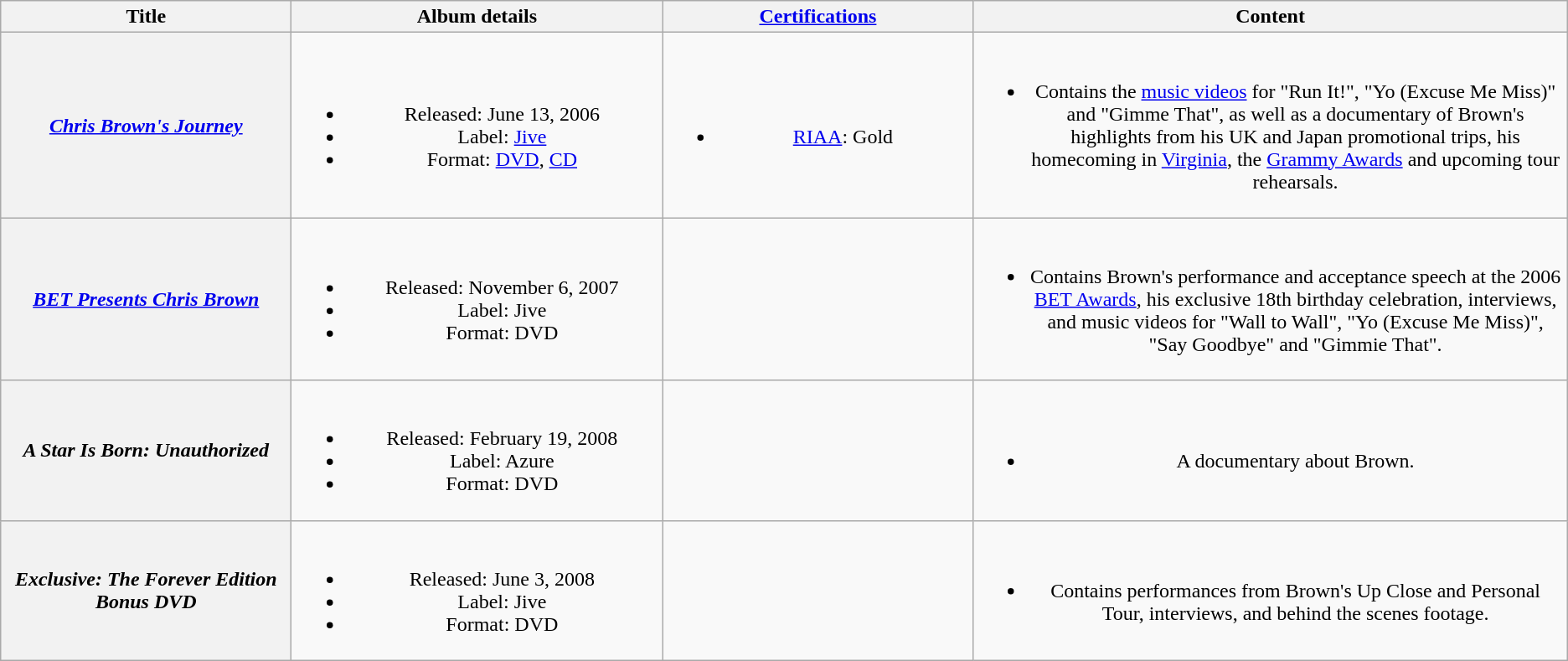<table class="wikitable plainrowheaders" style="text-align: center;">
<tr>
<th scope="col" style="width: 14em;">Title</th>
<th scope="col" style="width: 18em;">Album details</th>
<th scope="col" style="width: 15em;"><a href='#'>Certifications</a></th>
<th scope="col">Content</th>
</tr>
<tr>
<th scope="row"><em><a href='#'>Chris Brown's Journey</a></em></th>
<td><br><ul><li>Released: June 13, 2006</li><li>Label: <a href='#'>Jive</a></li><li>Format: <a href='#'>DVD</a>, <a href='#'>CD</a></li></ul></td>
<td><br><ul><li><a href='#'>RIAA</a>: Gold</li></ul></td>
<td><br><ul><li>Contains the <a href='#'>music videos</a> for "Run It!", "Yo (Excuse Me Miss)" and "Gimme That", as well as a documentary of Brown's highlights from his UK and Japan promotional trips, his homecoming in <a href='#'>Virginia</a>, the <a href='#'>Grammy Awards</a> and upcoming tour rehearsals.</li></ul></td>
</tr>
<tr>
<th scope="row"><em><a href='#'>BET Presents Chris Brown</a></em></th>
<td><br><ul><li>Released: November 6, 2007</li><li>Label: Jive</li><li>Format: DVD</li></ul></td>
<td></td>
<td><br><ul><li>Contains Brown's performance and acceptance speech at the 2006 <a href='#'>BET Awards</a>, his exclusive 18th birthday celebration, interviews, and music videos for "Wall to Wall", "Yo (Excuse Me Miss)", "Say Goodbye" and "Gimmie That".</li></ul></td>
</tr>
<tr>
<th scope="row"><em>A Star Is Born: Unauthorized</em></th>
<td><br><ul><li>Released: February 19, 2008</li><li>Label: Azure</li><li>Format: DVD</li></ul></td>
<td></td>
<td><br><ul><li>A documentary about Brown.</li></ul></td>
</tr>
<tr>
<th scope="row"><em>Exclusive: The Forever Edition Bonus DVD</em></th>
<td><br><ul><li>Released: June 3, 2008</li><li>Label: Jive</li><li>Format: DVD</li></ul></td>
<td></td>
<td><br><ul><li>Contains performances from Brown's Up Close and Personal Tour, interviews, and behind the scenes footage.</li></ul></td>
</tr>
</table>
